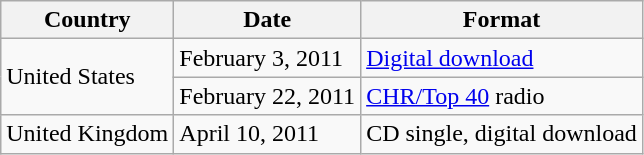<table class="wikitable">
<tr>
<th>Country</th>
<th>Date</th>
<th>Format</th>
</tr>
<tr>
<td rowspan="2">United States</td>
<td>February 3, 2011</td>
<td><a href='#'>Digital download</a></td>
</tr>
<tr>
<td>February 22, 2011</td>
<td><a href='#'>CHR/Top 40</a> radio</td>
</tr>
<tr>
<td>United Kingdom</td>
<td>April 10, 2011</td>
<td>CD single, digital download</td>
</tr>
</table>
